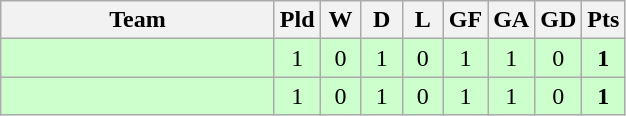<table class="wikitable" style="text-align: center;">
<tr>
<th width=175>Team</th>
<th width=20>Pld</th>
<th width=20>W</th>
<th width=20>D</th>
<th width=20>L</th>
<th width=20>GF</th>
<th width=20>GA</th>
<th width=20>GD</th>
<th width=20>Pts</th>
</tr>
<tr bgcolor=ccffcc>
<td style="text-align:left;"></td>
<td>1</td>
<td>0</td>
<td>1</td>
<td>0</td>
<td>1</td>
<td>1</td>
<td>0</td>
<td><strong>1</strong></td>
</tr>
<tr bgcolor=ccffcc>
<td style="text-align:left;"></td>
<td>1</td>
<td>0</td>
<td>1</td>
<td>0</td>
<td>1</td>
<td>1</td>
<td>0</td>
<td><strong>1</strong></td>
</tr>
</table>
